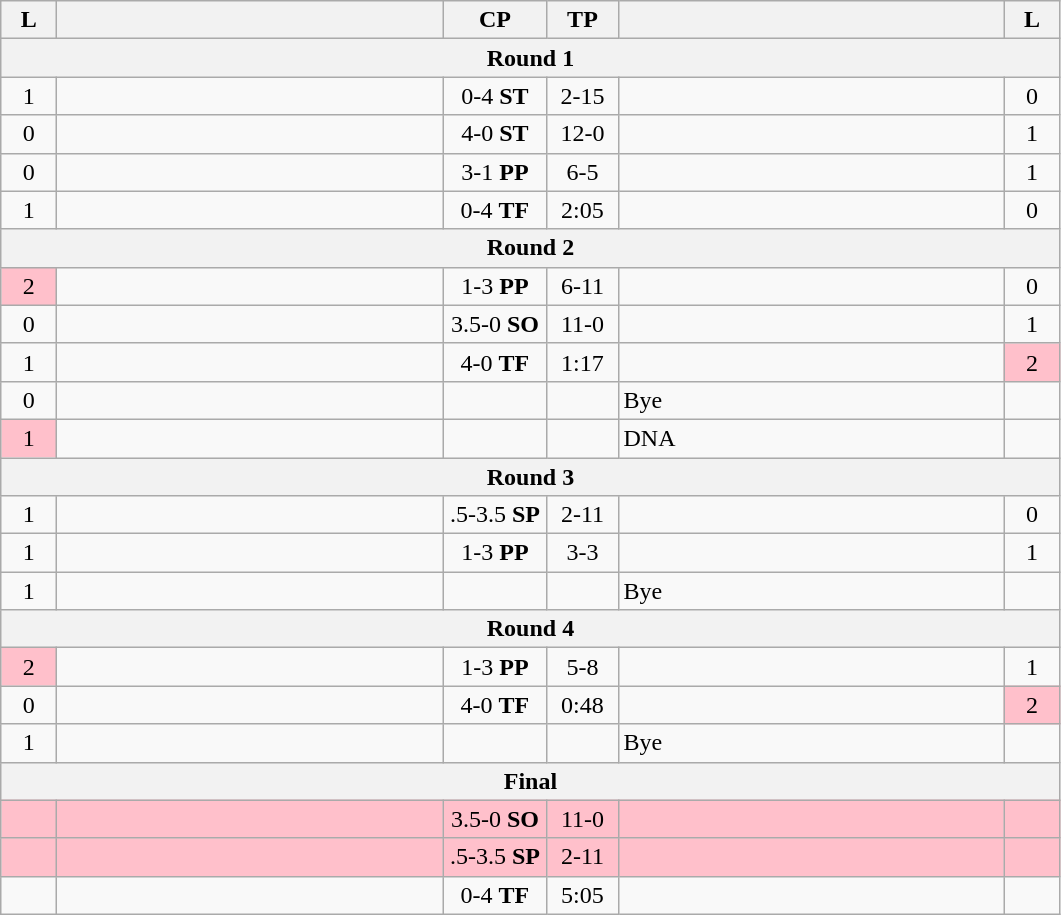<table class="wikitable" style="text-align: center;" |>
<tr>
<th width="30">L</th>
<th width="250"></th>
<th width="62">CP</th>
<th width="40">TP</th>
<th width="250"></th>
<th width="30">L</th>
</tr>
<tr>
<th colspan="7">Round 1</th>
</tr>
<tr>
<td>1</td>
<td style="text-align:left;"></td>
<td>0-4 <strong>ST</strong></td>
<td>2-15</td>
<td style="text-align:left;"><strong></strong></td>
<td>0</td>
</tr>
<tr>
<td>0</td>
<td style="text-align:left;"><strong></strong></td>
<td>4-0 <strong>ST</strong></td>
<td>12-0</td>
<td style="text-align:left;"></td>
<td>1</td>
</tr>
<tr>
<td>0</td>
<td style="text-align:left;"><strong></strong></td>
<td>3-1 <strong>PP</strong></td>
<td>6-5</td>
<td style="text-align:left;"></td>
<td>1</td>
</tr>
<tr>
<td>1</td>
<td style="text-align:left;"></td>
<td>0-4 <strong>TF</strong></td>
<td>2:05</td>
<td style="text-align:left;"><strong></strong></td>
<td>0</td>
</tr>
<tr>
<th colspan="7">Round 2</th>
</tr>
<tr>
<td bgcolor=pink>2</td>
<td style="text-align:left;"></td>
<td>1-3 <strong>PP</strong></td>
<td>6-11</td>
<td style="text-align:left;"><strong></strong></td>
<td>0</td>
</tr>
<tr>
<td>0</td>
<td style="text-align:left;"><strong></strong></td>
<td>3.5-0 <strong>SO</strong></td>
<td>11-0</td>
<td style="text-align:left;"></td>
<td>1</td>
</tr>
<tr>
<td>1</td>
<td style="text-align:left;"><strong></strong></td>
<td>4-0 <strong>TF</strong></td>
<td>1:17</td>
<td style="text-align:left;"></td>
<td bgcolor=pink>2</td>
</tr>
<tr>
<td>0</td>
<td style="text-align:left;"><strong></strong></td>
<td></td>
<td></td>
<td style="text-align:left;">Bye</td>
<td></td>
</tr>
<tr>
<td bgcolor=pink>1</td>
<td style="text-align:left;"></td>
<td></td>
<td></td>
<td style="text-align:left;">DNA</td>
<td></td>
</tr>
<tr>
<th colspan="7">Round 3</th>
</tr>
<tr>
<td>1</td>
<td style="text-align:left;"></td>
<td>.5-3.5 <strong>SP</strong></td>
<td>2-11</td>
<td style="text-align:left;"><strong></strong></td>
<td>0</td>
</tr>
<tr>
<td>1</td>
<td style="text-align:left;"></td>
<td>1-3 <strong>PP</strong></td>
<td>3-3</td>
<td style="text-align:left;"><strong></strong></td>
<td>1</td>
</tr>
<tr>
<td>1</td>
<td style="text-align:left;"><strong></strong></td>
<td></td>
<td></td>
<td style="text-align:left;">Bye</td>
<td></td>
</tr>
<tr>
<th colspan="7">Round 4</th>
</tr>
<tr>
<td bgcolor=pink>2</td>
<td style="text-align:left;"></td>
<td>1-3 <strong>PP</strong></td>
<td>5-8</td>
<td style="text-align:left;"><strong></strong></td>
<td>1</td>
</tr>
<tr>
<td>0</td>
<td style="text-align:left;"><strong></strong></td>
<td>4-0 <strong>TF</strong></td>
<td>0:48</td>
<td style="text-align:left;"></td>
<td bgcolor=pink>2</td>
</tr>
<tr>
<td>1</td>
<td style="text-align:left;"><strong></strong></td>
<td></td>
<td></td>
<td style="text-align:left;">Bye</td>
<td></td>
</tr>
<tr>
<th colspan="7">Final</th>
</tr>
<tr bgcolor=#FFC0CB>
<td></td>
<td style="text-align:left;"><strong></strong></td>
<td>3.5-0 <strong>SO</strong></td>
<td>11-0</td>
<td style="text-align:left;"></td>
<td></td>
</tr>
<tr bgcolor=#FFC0CB>
<td></td>
<td style="text-align:left;"></td>
<td>.5-3.5 <strong>SP</strong></td>
<td>2-11</td>
<td style="text-align:left;"><strong></strong></td>
<td></td>
</tr>
<tr>
<td></td>
<td style="text-align:left;"></td>
<td>0-4 <strong>TF</strong></td>
<td>5:05</td>
<td style="text-align:left;"><strong></strong></td>
<td></td>
</tr>
</table>
